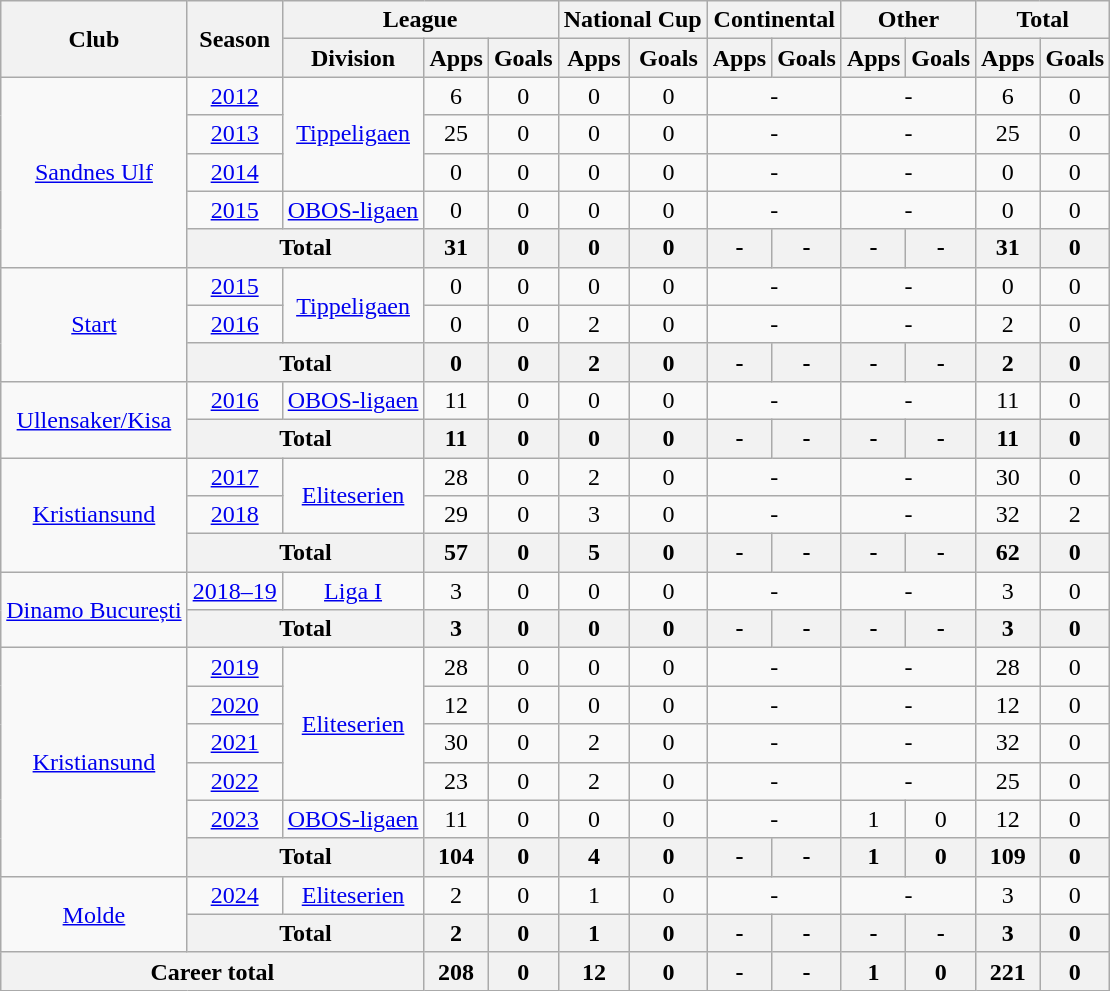<table class="wikitable" style="text-align: center;">
<tr>
<th rowspan="2">Club</th>
<th rowspan="2">Season</th>
<th colspan="3">League</th>
<th colspan="2">National Cup</th>
<th colspan="2">Continental</th>
<th colspan="2">Other</th>
<th colspan="2">Total</th>
</tr>
<tr>
<th>Division</th>
<th>Apps</th>
<th>Goals</th>
<th>Apps</th>
<th>Goals</th>
<th>Apps</th>
<th>Goals</th>
<th>Apps</th>
<th>Goals</th>
<th>Apps</th>
<th>Goals</th>
</tr>
<tr>
<td rowspan="5"><a href='#'>Sandnes Ulf</a></td>
<td><a href='#'>2012</a></td>
<td rowspan="3"><a href='#'>Tippeligaen</a></td>
<td>6</td>
<td>0</td>
<td>0</td>
<td>0</td>
<td colspan="2">-</td>
<td colspan="2">-</td>
<td>6</td>
<td>0</td>
</tr>
<tr>
<td><a href='#'>2013</a></td>
<td>25</td>
<td>0</td>
<td>0</td>
<td>0</td>
<td colspan="2">-</td>
<td colspan="2">-</td>
<td>25</td>
<td>0</td>
</tr>
<tr>
<td><a href='#'>2014</a></td>
<td>0</td>
<td>0</td>
<td>0</td>
<td>0</td>
<td colspan="2">-</td>
<td colspan="2">-</td>
<td>0</td>
<td>0</td>
</tr>
<tr>
<td><a href='#'>2015</a></td>
<td rowspan="1"><a href='#'>OBOS-ligaen</a></td>
<td>0</td>
<td>0</td>
<td>0</td>
<td>0</td>
<td colspan="2">-</td>
<td colspan="2">-</td>
<td>0</td>
<td>0</td>
</tr>
<tr>
<th colspan="2">Total</th>
<th>31</th>
<th>0</th>
<th>0</th>
<th>0</th>
<th>-</th>
<th>-</th>
<th>-</th>
<th>-</th>
<th>31</th>
<th>0</th>
</tr>
<tr>
<td rowspan="3"><a href='#'>Start</a></td>
<td><a href='#'>2015</a></td>
<td rowspan="2"><a href='#'>Tippeligaen</a></td>
<td>0</td>
<td>0</td>
<td>0</td>
<td>0</td>
<td colspan="2">-</td>
<td colspan="2">-</td>
<td>0</td>
<td>0</td>
</tr>
<tr>
<td><a href='#'>2016</a></td>
<td>0</td>
<td>0</td>
<td>2</td>
<td>0</td>
<td colspan="2">-</td>
<td colspan="2">-</td>
<td>2</td>
<td>0</td>
</tr>
<tr>
<th colspan="2">Total</th>
<th>0</th>
<th>0</th>
<th>2</th>
<th>0</th>
<th>-</th>
<th>-</th>
<th>-</th>
<th>-</th>
<th>2</th>
<th>0</th>
</tr>
<tr>
<td rowspan="2"><a href='#'>Ullensaker/Kisa</a></td>
<td><a href='#'>2016</a></td>
<td rowspan="1"><a href='#'>OBOS-ligaen</a></td>
<td>11</td>
<td>0</td>
<td>0</td>
<td>0</td>
<td colspan="2">-</td>
<td colspan="2">-</td>
<td>11</td>
<td>0</td>
</tr>
<tr>
<th colspan="2">Total</th>
<th>11</th>
<th>0</th>
<th>0</th>
<th>0</th>
<th>-</th>
<th>-</th>
<th>-</th>
<th>-</th>
<th>11</th>
<th>0</th>
</tr>
<tr>
<td rowspan="3"><a href='#'>Kristiansund</a></td>
<td><a href='#'>2017</a></td>
<td rowspan="2"><a href='#'>Eliteserien</a></td>
<td>28</td>
<td>0</td>
<td>2</td>
<td>0</td>
<td colspan="2">-</td>
<td colspan="2">-</td>
<td>30</td>
<td>0</td>
</tr>
<tr>
<td><a href='#'>2018</a></td>
<td>29</td>
<td>0</td>
<td>3</td>
<td>0</td>
<td colspan="2">-</td>
<td colspan="2">-</td>
<td>32</td>
<td>2</td>
</tr>
<tr>
<th colspan="2">Total</th>
<th>57</th>
<th>0</th>
<th>5</th>
<th>0</th>
<th>-</th>
<th>-</th>
<th>-</th>
<th>-</th>
<th>62</th>
<th>0</th>
</tr>
<tr>
<td rowspan="2"><a href='#'>Dinamo București</a></td>
<td><a href='#'>2018–19</a></td>
<td rowspan="1"><a href='#'>Liga I</a></td>
<td>3</td>
<td>0</td>
<td>0</td>
<td>0</td>
<td colspan="2">-</td>
<td colspan="2">-</td>
<td>3</td>
<td>0</td>
</tr>
<tr>
<th colspan="2">Total</th>
<th>3</th>
<th>0</th>
<th>0</th>
<th>0</th>
<th>-</th>
<th>-</th>
<th>-</th>
<th>-</th>
<th>3</th>
<th>0</th>
</tr>
<tr>
<td rowspan="6"><a href='#'>Kristiansund</a></td>
<td><a href='#'>2019</a></td>
<td rowspan="4"><a href='#'>Eliteserien</a></td>
<td>28</td>
<td>0</td>
<td>0</td>
<td>0</td>
<td colspan="2">-</td>
<td colspan="2">-</td>
<td>28</td>
<td>0</td>
</tr>
<tr>
<td><a href='#'>2020</a></td>
<td>12</td>
<td>0</td>
<td>0</td>
<td>0</td>
<td colspan="2">-</td>
<td colspan="2">-</td>
<td>12</td>
<td>0</td>
</tr>
<tr>
<td><a href='#'>2021</a></td>
<td>30</td>
<td>0</td>
<td>2</td>
<td>0</td>
<td colspan="2">-</td>
<td colspan="2">-</td>
<td>32</td>
<td>0</td>
</tr>
<tr>
<td><a href='#'>2022</a></td>
<td>23</td>
<td>0</td>
<td>2</td>
<td>0</td>
<td colspan="2">-</td>
<td colspan="2">-</td>
<td>25</td>
<td>0</td>
</tr>
<tr>
<td><a href='#'>2023</a></td>
<td rowspan="1"><a href='#'>OBOS-ligaen</a></td>
<td>11</td>
<td>0</td>
<td>0</td>
<td>0</td>
<td colspan="2">-</td>
<td>1</td>
<td>0</td>
<td>12</td>
<td>0</td>
</tr>
<tr>
<th colspan="2">Total</th>
<th>104</th>
<th>0</th>
<th>4</th>
<th>0</th>
<th>-</th>
<th>-</th>
<th>1</th>
<th>0</th>
<th>109</th>
<th>0</th>
</tr>
<tr>
<td rowspan="2"><a href='#'>Molde</a></td>
<td><a href='#'>2024</a></td>
<td rowspan="1"><a href='#'>Eliteserien</a></td>
<td>2</td>
<td>0</td>
<td>1</td>
<td>0</td>
<td colspan="2">-</td>
<td colspan="2">-</td>
<td>3</td>
<td>0</td>
</tr>
<tr>
<th colspan="2">Total</th>
<th>2</th>
<th>0</th>
<th>1</th>
<th>0</th>
<th>-</th>
<th>-</th>
<th>-</th>
<th>-</th>
<th>3</th>
<th>0</th>
</tr>
<tr>
<th colspan="3">Career total</th>
<th>208</th>
<th>0</th>
<th>12</th>
<th>0</th>
<th>-</th>
<th>-</th>
<th>1</th>
<th>0</th>
<th>221</th>
<th>0</th>
</tr>
</table>
